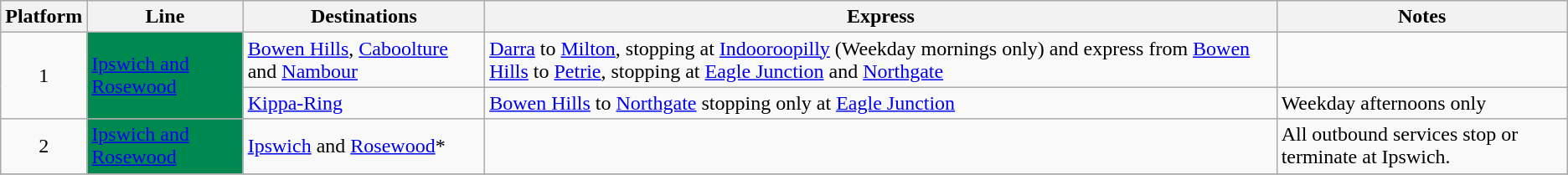<table class="wikitable" style="float: none; margin: 0.5em; ">
<tr>
<th>Platform</th>
<th>Line</th>
<th>Destinations</th>
<th>Express</th>
<th>Notes</th>
</tr>
<tr>
<td rowspan="2" style="text-align:center;">1</td>
<td rowspan="2" style=background:#008851><a href='#'><span>Ipswich and Rosewood</span></a></td>
<td><a href='#'>Bowen Hills</a>, <a href='#'>Caboolture</a> and <a href='#'>Nambour</a></td>
<td><a href='#'>Darra</a> to <a href='#'>Milton</a>, stopping at <a href='#'>Indooroopilly</a> (Weekday mornings only) and express from <a href='#'>Bowen Hills</a> to <a href='#'>Petrie</a>, stopping at <a href='#'>Eagle Junction</a> and <a href='#'>Northgate</a></td>
<td></td>
</tr>
<tr>
<td><a href='#'>Kippa-Ring</a></td>
<td><a href='#'>Bowen Hills</a> to <a href='#'>Northgate</a> stopping only at <a href='#'>Eagle Junction</a></td>
<td>Weekday afternoons only</td>
</tr>
<tr>
<td style="text-align:center;">2</td>
<td style=background:#008851><a href='#'><span>Ipswich and Rosewood</span></a></td>
<td><a href='#'>Ipswich</a> and <a href='#'>Rosewood</a>*</td>
<td></td>
<td>All outbound services stop or terminate at Ipswich.</td>
</tr>
<tr>
</tr>
</table>
